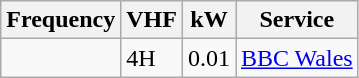<table class="wikitable sortable">
<tr>
<th>Frequency</th>
<th>VHF</th>
<th>kW</th>
<th>Service</th>
</tr>
<tr>
<td></td>
<td>4H</td>
<td>0.01</td>
<td><a href='#'>BBC Wales</a></td>
</tr>
</table>
